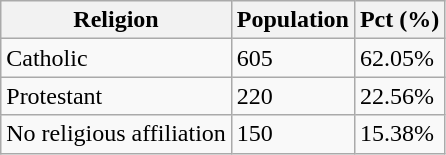<table class="wikitable">
<tr>
<th>Religion</th>
<th>Population</th>
<th>Pct (%)</th>
</tr>
<tr>
<td>Catholic</td>
<td>605</td>
<td>62.05%</td>
</tr>
<tr>
<td>Protestant</td>
<td>220</td>
<td>22.56%</td>
</tr>
<tr>
<td>No religious affiliation</td>
<td>150</td>
<td>15.38%</td>
</tr>
</table>
